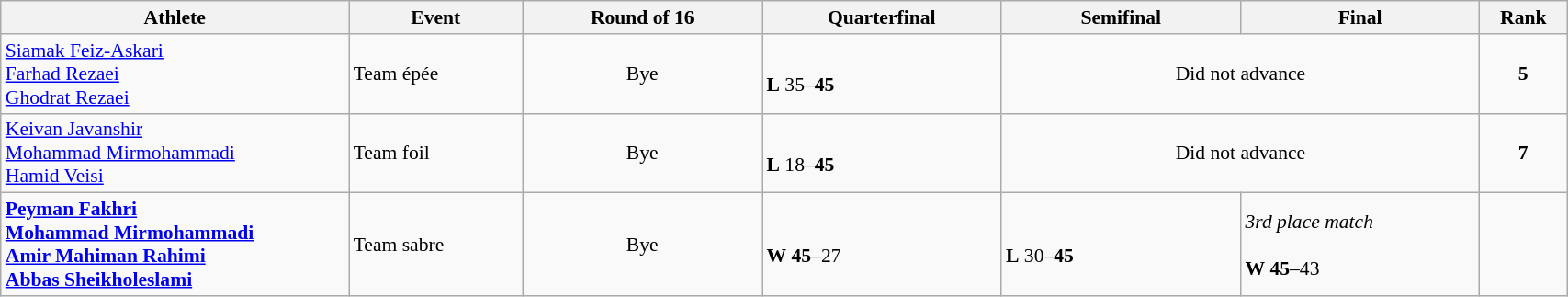<table class="wikitable" width="90%" style="text-align:left; font-size:90%">
<tr>
<th width="16%">Athlete</th>
<th width="8%">Event</th>
<th width="11%">Round of 16</th>
<th width="11%">Quarterfinal</th>
<th width="11%">Semifinal</th>
<th width="11%">Final</th>
<th width="4%">Rank</th>
</tr>
<tr>
<td><a href='#'>Siamak Feiz-Askari</a><br><a href='#'>Farhad Rezaei</a><br><a href='#'>Ghodrat Rezaei</a></td>
<td>Team épée</td>
<td align=center>Bye</td>
<td><br><strong>L</strong> 35–<strong>45</strong></td>
<td colspan="2" align=center>Did not advance</td>
<td align=center><strong>5</strong></td>
</tr>
<tr>
<td><a href='#'>Keivan Javanshir</a><br><a href='#'>Mohammad Mirmohammadi</a><br><a href='#'>Hamid Veisi</a></td>
<td>Team foil</td>
<td align=center>Bye</td>
<td><br><strong>L</strong> 18–<strong>45</strong></td>
<td colspan="2" align=center>Did not advance</td>
<td align=center><strong>7</strong></td>
</tr>
<tr>
<td><strong><a href='#'>Peyman Fakhri</a><br><a href='#'>Mohammad Mirmohammadi</a><br><a href='#'>Amir Mahiman Rahimi</a><br><a href='#'>Abbas Sheikholeslami</a></strong></td>
<td>Team sabre</td>
<td align=center>Bye</td>
<td><br><strong>W</strong> <strong>45</strong>–27</td>
<td><br><strong>L</strong> 30–<strong>45</strong></td>
<td><em>3rd place match</em><br><br><strong>W</strong> <strong>45</strong>–43</td>
<td align=center></td>
</tr>
</table>
